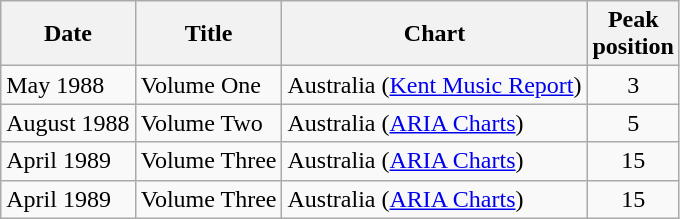<table class="wikitable">
<tr>
<th>Date</th>
<th>Title</th>
<th>Chart</th>
<th>Peak<br>position</th>
</tr>
<tr>
<td>May 1988</td>
<td>Volume One</td>
<td>Australia (<a href='#'>Kent Music Report</a>)</td>
<td style="text-align:center;">3</td>
</tr>
<tr>
<td>August 1988</td>
<td>Volume Two</td>
<td>Australia (<a href='#'>ARIA Charts</a>)</td>
<td style="text-align:center;">5</td>
</tr>
<tr>
<td>April 1989</td>
<td>Volume Three</td>
<td>Australia (<a href='#'>ARIA Charts</a>)</td>
<td style="text-align:center;">15</td>
</tr>
<tr>
<td>April 1989</td>
<td>Volume Three</td>
<td>Australia (<a href='#'>ARIA Charts</a>)</td>
<td style="text-align:center;">15</td>
</tr>
</table>
